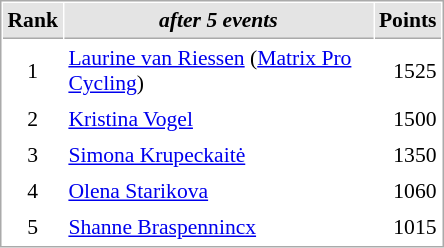<table cellspacing="1" cellpadding="3" style="border:1px solid #aaa; font-size:90%;">
<tr style="background:#e4e4e4;">
<th style="border-bottom:1px solid #aaa; width:10px;">Rank</th>
<th style="border-bottom:1px solid #aaa; width:200px; white-space:nowrap;"><em>after 5 events</em> </th>
<th style="border-bottom:1px solid #aaa; width:20px;">Points</th>
</tr>
<tr>
<td style="text-align:center;">1</td>
<td> <a href='#'>Laurine van Riessen</a> (<a href='#'>Matrix Pro Cycling</a>)</td>
<td align="right">1525</td>
</tr>
<tr>
<td style="text-align:center;">2</td>
<td> <a href='#'>Kristina Vogel</a></td>
<td align="right">1500</td>
</tr>
<tr>
<td style="text-align:center;">3</td>
<td> <a href='#'>Simona Krupeckaitė</a></td>
<td align="right">1350</td>
</tr>
<tr>
<td style="text-align:center;">4</td>
<td> <a href='#'>Olena Starikova</a></td>
<td align="right">1060</td>
</tr>
<tr>
<td style="text-align:center;">5</td>
<td> <a href='#'>Shanne Braspennincx</a></td>
<td align="right">1015</td>
</tr>
</table>
